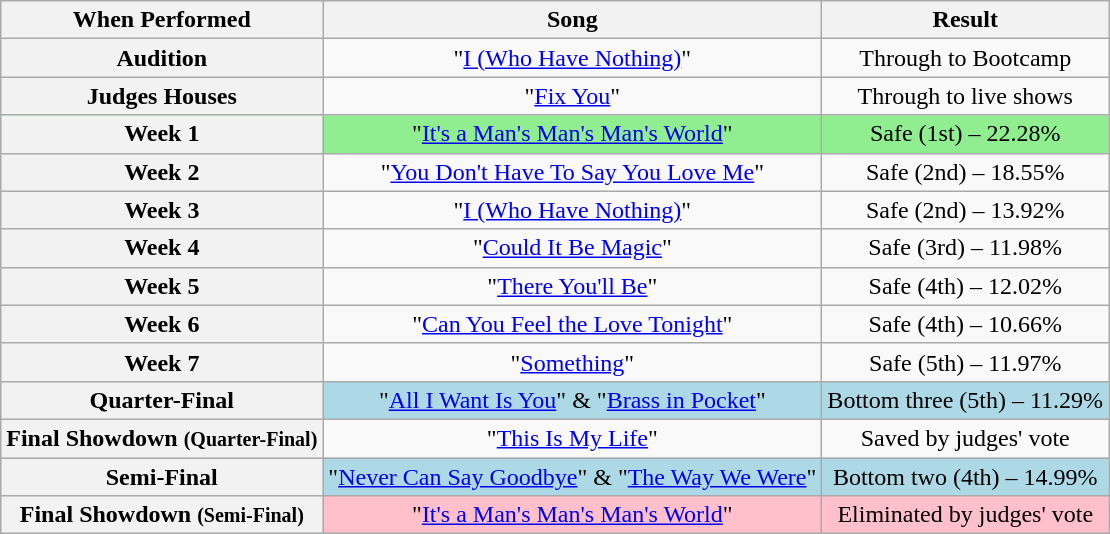<table class="wikitable plainrowheaders" style="text-align:center;">
<tr>
<th scope="col">When Performed</th>
<th scope="col">Song</th>
<th scope="col">Result</th>
</tr>
<tr>
<th scope="row">Audition</th>
<td>"<a href='#'>I (Who Have Nothing)</a>"</td>
<td>Through to Bootcamp</td>
</tr>
<tr>
<th scope="row">Judges Houses</th>
<td>"<a href='#'>Fix You</a>"</td>
<td>Through to live shows</td>
</tr>
<tr style="background:lightgreen">
<th scope="row">Week 1</th>
<td>"<a href='#'>It's a Man's Man's Man's World</a>"</td>
<td>Safe (1st) – 22.28%</td>
</tr>
<tr>
<th scope="row">Week 2</th>
<td>"<a href='#'>You Don't Have To Say You Love Me</a>"</td>
<td>Safe (2nd) – 18.55%</td>
</tr>
<tr>
<th scope="row">Week 3</th>
<td>"<a href='#'>I (Who Have Nothing)</a>"</td>
<td>Safe (2nd) – 13.92%</td>
</tr>
<tr>
<th scope="row">Week 4</th>
<td>"<a href='#'>Could It Be Magic</a>"</td>
<td>Safe (3rd) – 11.98%</td>
</tr>
<tr>
<th scope="row">Week 5</th>
<td>"<a href='#'>There You'll Be</a>"</td>
<td>Safe (4th) – 12.02%</td>
</tr>
<tr>
<th scope="row">Week 6</th>
<td>"<a href='#'>Can You Feel the Love Tonight</a>"</td>
<td>Safe (4th) – 10.66%</td>
</tr>
<tr>
<th scope="row">Week 7</th>
<td>"<a href='#'>Something</a>"</td>
<td>Safe (5th) – 11.97%</td>
</tr>
<tr style="background:lightblue">
<th scope="row">Quarter-Final</th>
<td>"<a href='#'>All I Want Is You</a>" & "<a href='#'>Brass in Pocket</a>"</td>
<td>Bottom three (5th) – 11.29%</td>
</tr>
<tr>
<th scope="row">Final Showdown <small>(Quarter-Final) </small></th>
<td>"<a href='#'>This Is My Life</a>"</td>
<td>Saved by judges' vote</td>
</tr>
<tr style="background:lightblue">
<th scope="row">Semi-Final</th>
<td>"<a href='#'>Never Can Say Goodbye</a>" & "<a href='#'>The Way We Were</a>"</td>
<td>Bottom two (4th) – 14.99%</td>
</tr>
<tr style="background:pink">
<th scope="row">Final Showdown <small>(Semi-Final)</small></th>
<td>"<a href='#'>It's a Man's Man's Man's World</a>"</td>
<td>Eliminated by judges' vote</td>
</tr>
</table>
